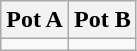<table class="wikitable">
<tr>
<th style="width:50%;">Pot A</th>
<th style="width:50%;">Pot B</th>
</tr>
<tr>
<td valign=top></td>
<td valign=top></td>
</tr>
</table>
